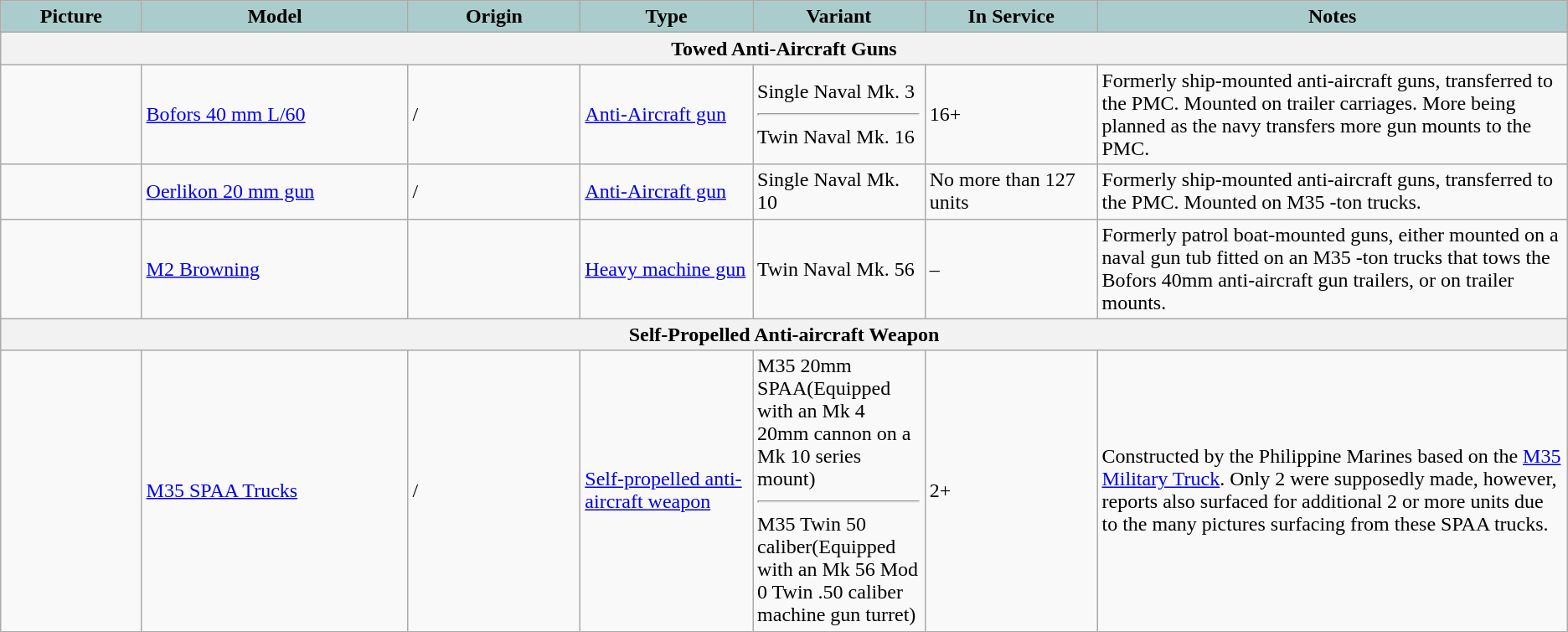<table class="wikitable">
<tr>
<th style="text-align: center; background:#acc; width:9%;">Picture</th>
<th style="text-align: center; background:#acc; width:17%;">Model</th>
<th style="text-align: center; background:#acc; width:11%;">Origin</th>
<th style="text-align: center; background:#acc; width:11%;">Type</th>
<th style="text-align: center; background:#acc; width:11%;">Variant</th>
<th style="text-align: center; background:#acc; width:11%;">In Service</th>
<th style="text-align: center; background:#acc; width:30%;">Notes</th>
</tr>
<tr>
<th style="align: center;" colspan="7">Towed Anti-Aircraft Guns</th>
</tr>
<tr>
<td></td>
<td><a href='#'>Bofors 40 mm L/60</a></td>
<td>/</td>
<td><a href='#'>Anti-Aircraft gun</a></td>
<td>Single Naval Mk. 3<hr>Twin Naval Mk. 16</td>
<td>16+</td>
<td>Formerly ship-mounted anti-aircraft guns, transferred to the PMC. Mounted on trailer carriages. More being planned as the navy transfers more gun mounts to the PMC.</td>
</tr>
<tr>
<td></td>
<td><a href='#'>Oerlikon 20 mm gun</a></td>
<td>/</td>
<td><a href='#'>Anti-Aircraft gun</a></td>
<td>Single Naval Mk. 10</td>
<td>No more than 127 units</td>
<td>Formerly ship-mounted anti-aircraft guns, transferred to the PMC. Mounted on M35 -ton trucks.</td>
</tr>
<tr>
<td></td>
<td><a href='#'>M2 Browning</a></td>
<td></td>
<td><a href='#'>Heavy machine gun</a></td>
<td>Twin Naval Mk. 56</td>
<td>–</td>
<td>Formerly patrol boat-mounted guns, either mounted on a naval gun tub fitted on an M35 -ton trucks that tows the Bofors 40mm anti-aircraft gun trailers, or on trailer mounts.</td>
</tr>
<tr>
<th style="align: center;" colspan="7">Self-Propelled Anti-aircraft Weapon</th>
</tr>
<tr>
<td></td>
<td><a href='#'>M35 SPAA Trucks</a></td>
<td>/</td>
<td><a href='#'>Self-propelled anti-aircraft weapon</a></td>
<td>M35 20mm SPAA(Equipped with an Mk 4 20mm cannon on a Mk 10 series mount)<hr>M35 Twin 50 caliber(Equipped with an Mk 56 Mod 0 Twin .50 caliber machine gun turret)</td>
<td>2+</td>
<td>Constructed by the Philippine Marines based on the <a href='#'>M35 Military Truck</a>. Only 2 were supposedly made, however, reports also surfaced for additional 2 or more units due to the many pictures surfacing from these SPAA trucks.</td>
</tr>
<tr>
</tr>
</table>
